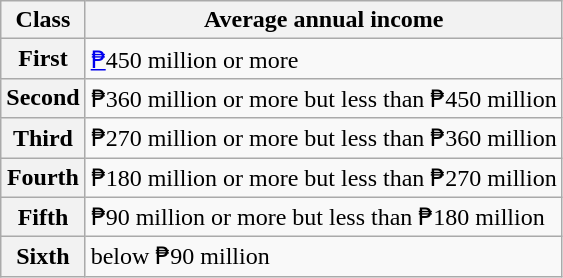<table class="wikitable plainrowheaders">
<tr>
<th scope="col">Class</th>
<th scope="col">Average annual income</th>
</tr>
<tr>
<th scope="row">First</th>
<td><a href='#'>₱</a>450 million or more</td>
</tr>
<tr>
<th scope="row">Second</th>
<td>₱360 million or more but less than ₱450 million</td>
</tr>
<tr>
<th scope="row">Third</th>
<td>₱270 million or more but less than ₱360 million</td>
</tr>
<tr>
<th scope="row">Fourth</th>
<td>₱180 million or more but less than ₱270 million</td>
</tr>
<tr>
<th scope="row">Fifth</th>
<td>₱90 million or more but less than ₱180 million</td>
</tr>
<tr>
<th scope="row">Sixth</th>
<td>below ₱90 million</td>
</tr>
</table>
